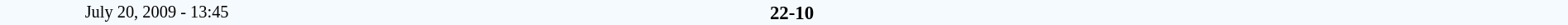<table style="width: 100%; background:#F5FAFF;" cellspacing="0">
<tr>
<td style=font-size:85% align=center rowspan=3 width=20%>July 20, 2009 - 13:45</td>
</tr>
<tr style=font-size:95%>
<td width=24% align=right></td>
<td align=center width=13%><strong>22-10</strong></td>
<td width=24%></td>
<td style=font-size:85% rowspan=3 valign=top align=center></td>
</tr>
</table>
